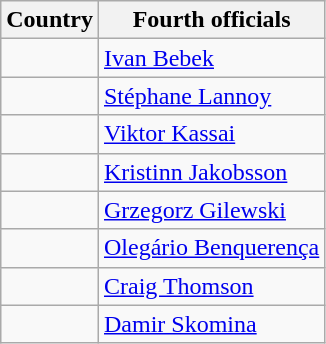<table class="wikitable">
<tr>
<th>Country</th>
<th>Fourth officials</th>
</tr>
<tr>
<td></td>
<td><a href='#'>Ivan Bebek</a></td>
</tr>
<tr>
<td></td>
<td><a href='#'>Stéphane Lannoy</a></td>
</tr>
<tr>
<td></td>
<td><a href='#'>Viktor Kassai</a></td>
</tr>
<tr>
<td></td>
<td><a href='#'>Kristinn Jakobsson</a></td>
</tr>
<tr>
<td></td>
<td><a href='#'>Grzegorz Gilewski</a></td>
</tr>
<tr>
<td></td>
<td><a href='#'>Olegário Benquerença</a></td>
</tr>
<tr>
<td></td>
<td><a href='#'>Craig Thomson</a></td>
</tr>
<tr>
<td></td>
<td><a href='#'>Damir Skomina</a></td>
</tr>
</table>
